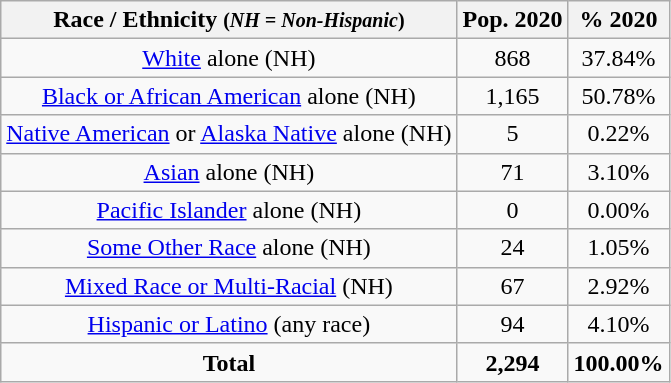<table class="wikitable" style="text-align:center;">
<tr>
<th>Race / Ethnicity <small>(<em>NH = Non-Hispanic</em>)</small></th>
<th>Pop. 2020</th>
<th>% 2020</th>
</tr>
<tr>
<td><a href='#'>White</a> alone (NH)</td>
<td>868</td>
<td>37.84%</td>
</tr>
<tr>
<td><a href='#'>Black or African American</a> alone (NH)</td>
<td>1,165</td>
<td>50.78%</td>
</tr>
<tr>
<td><a href='#'>Native American</a> or <a href='#'>Alaska Native</a> alone (NH)</td>
<td>5</td>
<td>0.22%</td>
</tr>
<tr>
<td><a href='#'>Asian</a> alone (NH)</td>
<td>71</td>
<td>3.10%</td>
</tr>
<tr>
<td><a href='#'>Pacific Islander</a> alone (NH)</td>
<td>0</td>
<td>0.00%</td>
</tr>
<tr>
<td><a href='#'>Some Other Race</a> alone (NH)</td>
<td>24</td>
<td>1.05%</td>
</tr>
<tr>
<td><a href='#'>Mixed Race or Multi-Racial</a> (NH)</td>
<td>67</td>
<td>2.92%</td>
</tr>
<tr>
<td><a href='#'>Hispanic or Latino</a> (any race)</td>
<td>94</td>
<td>4.10%</td>
</tr>
<tr>
<td><strong>Total</strong></td>
<td><strong>2,294</strong></td>
<td><strong>100.00%</strong></td>
</tr>
</table>
